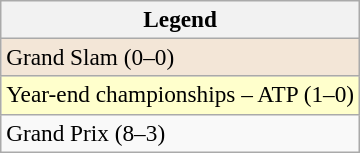<table class=wikitable style=font-size:97%>
<tr>
<th>Legend</th>
</tr>
<tr bgcolor=f3e6d7>
<td>Grand Slam (0–0)</td>
</tr>
<tr bgcolor=ffffcc>
<td>Year-end championships – ATP (1–0)</td>
</tr>
<tr>
<td>Grand Prix (8–3)</td>
</tr>
</table>
